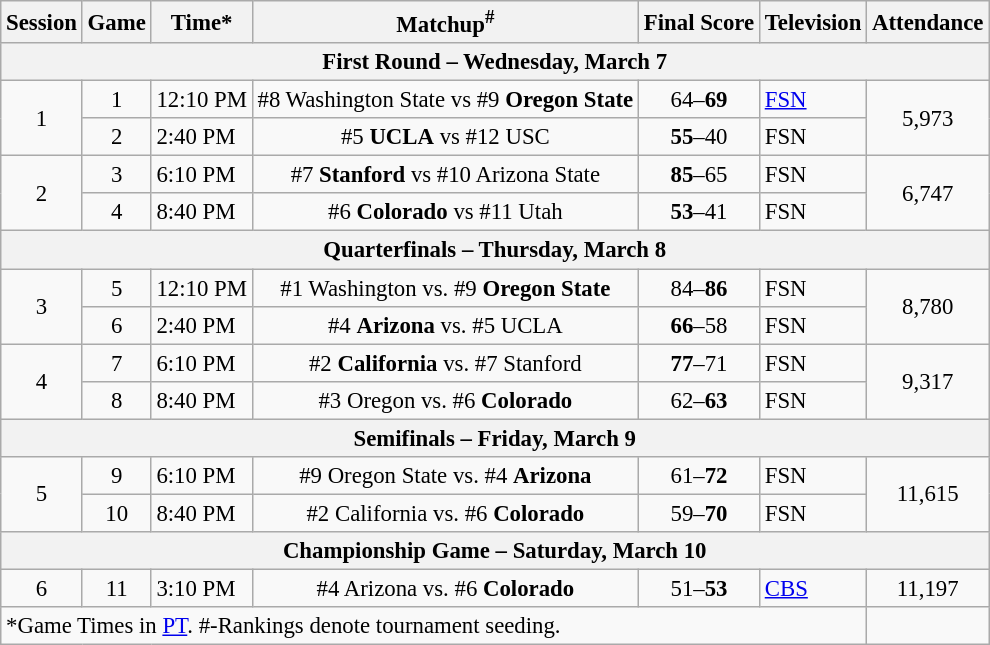<table class="wikitable" style="font-size: 95%">
<tr align="center">
<th>Session</th>
<th>Game</th>
<th>Time*</th>
<th>Matchup<sup>#</sup></th>
<th>Final Score</th>
<th>Television</th>
<th>Attendance</th>
</tr>
<tr>
<th colspan=7>First Round – Wednesday, March 7</th>
</tr>
<tr>
<td rowspan=2 style="text-align:center;">1</td>
<td style="text-align:center;">1</td>
<td>12:10 PM</td>
<td align=center>#8 Washington State vs #9 <strong>Oregon State</strong></td>
<td align=center>64–<strong>69</strong></td>
<td><a href='#'>FSN</a></td>
<td rowspan="2" style="text-align:center;">5,973</td>
</tr>
<tr>
<td style="text-align:center;">2</td>
<td>2:40 PM</td>
<td align=center>#5 <strong>UCLA</strong> vs #12 USC</td>
<td align=center><strong>55</strong>–40</td>
<td>FSN</td>
</tr>
<tr>
<td rowspan=2 style="text-align:center;">2</td>
<td style="text-align:center;">3</td>
<td>6:10 PM</td>
<td align=center>#7 <strong>Stanford</strong> vs #10 Arizona State</td>
<td align=center><strong>85</strong>–65</td>
<td>FSN</td>
<td rowspan="2" style="text-align:center;">6,747</td>
</tr>
<tr>
<td style="text-align:center;">4</td>
<td>8:40 PM</td>
<td align=center>#6 <strong>Colorado</strong> vs #11 Utah</td>
<td align=center><strong>53</strong>–41</td>
<td>FSN</td>
</tr>
<tr>
<th colspan=7>Quarterfinals – Thursday, March 8</th>
</tr>
<tr>
<td rowspan=2 style="text-align:center;">3</td>
<td style="text-align:center;">5</td>
<td>12:10 PM</td>
<td align=center>#1 Washington vs. #9 <strong>Oregon State</strong></td>
<td align=center>84–<strong>86</strong></td>
<td>FSN</td>
<td rowspan="2" style="text-align:center;">8,780</td>
</tr>
<tr>
<td style="text-align:center;">6</td>
<td>2:40 PM</td>
<td align=center>#4 <strong>Arizona</strong> vs. #5 UCLA</td>
<td align=center><strong>66</strong>–58</td>
<td>FSN</td>
</tr>
<tr>
<td rowspan=2 style="text-align:center;">4</td>
<td style="text-align:center;">7</td>
<td>6:10 PM</td>
<td align=center>#2 <strong>California</strong> vs. #7 Stanford</td>
<td align=center><strong>77</strong>–71</td>
<td>FSN</td>
<td rowspan="2" style="text-align:center;">9,317</td>
</tr>
<tr>
<td style="text-align:center;">8</td>
<td>8:40 PM</td>
<td align=center>#3 Oregon vs. #6 <strong>Colorado</strong></td>
<td align=center>62–<strong>63</strong></td>
<td>FSN</td>
</tr>
<tr>
<th colspan=7>Semifinals – Friday, March 9</th>
</tr>
<tr>
<td rowspan=2 style="text-align:center;">5</td>
<td style="text-align:center;">9</td>
<td>6:10 PM</td>
<td align=center>#9 Oregon State vs. #4 <strong>Arizona</strong></td>
<td align=center>61–<strong>72</strong></td>
<td>FSN</td>
<td rowspan="2" style="text-align:center;">11,615</td>
</tr>
<tr>
<td style="text-align:center;">10</td>
<td>8:40 PM</td>
<td align=center>#2 California vs. #6 <strong>Colorado</strong></td>
<td align=center>59–<strong>70</strong></td>
<td>FSN</td>
</tr>
<tr>
<th colspan=7>Championship Game – Saturday, March 10</th>
</tr>
<tr>
<td style="text-align:center;">6</td>
<td style="text-align:center;">11</td>
<td>3:10 PM</td>
<td align=center>#4 Arizona vs. #6 <strong>Colorado</strong></td>
<td align=center>51–<strong>53</strong></td>
<td><a href='#'>CBS</a></td>
<td style="text-align:center;">11,197</td>
</tr>
<tr>
<td colspan=6>*Game Times in <a href='#'>PT</a>. #-Rankings denote tournament seeding.</td>
</tr>
</table>
